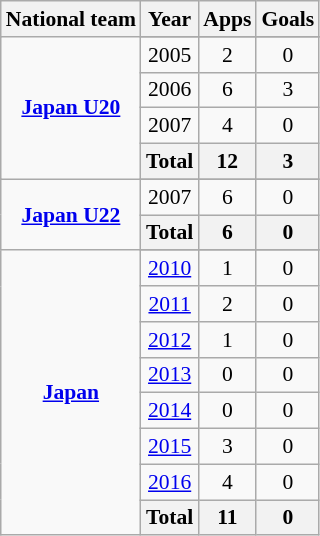<table class="wikitable" style="font-size:90%; text-align: center">
<tr>
<th>National team</th>
<th>Year</th>
<th>Apps</th>
<th>Goals</th>
</tr>
<tr>
<td rowspan="5"><strong><a href='#'>Japan U20</a></strong></td>
</tr>
<tr>
<td>2005</td>
<td>2</td>
<td>0</td>
</tr>
<tr>
<td>2006</td>
<td>6</td>
<td>3</td>
</tr>
<tr>
<td>2007</td>
<td>4</td>
<td>0</td>
</tr>
<tr>
<th>Total</th>
<th>12</th>
<th>3</th>
</tr>
<tr>
<td rowspan="3"><strong><a href='#'>Japan U22</a></strong></td>
</tr>
<tr>
<td>2007</td>
<td>6</td>
<td>0</td>
</tr>
<tr>
<th>Total</th>
<th>6</th>
<th>0</th>
</tr>
<tr>
<td rowspan="9"><strong><a href='#'>Japan</a></strong></td>
</tr>
<tr>
<td><a href='#'>2010</a></td>
<td>1</td>
<td>0</td>
</tr>
<tr>
<td><a href='#'>2011</a></td>
<td>2</td>
<td>0</td>
</tr>
<tr>
<td><a href='#'>2012</a></td>
<td>1</td>
<td>0</td>
</tr>
<tr>
<td><a href='#'>2013</a></td>
<td>0</td>
<td>0</td>
</tr>
<tr>
<td><a href='#'>2014</a></td>
<td>0</td>
<td>0</td>
</tr>
<tr>
<td><a href='#'>2015</a></td>
<td>3</td>
<td>0</td>
</tr>
<tr>
<td><a href='#'>2016</a></td>
<td>4</td>
<td>0</td>
</tr>
<tr>
<th>Total</th>
<th>11</th>
<th>0</th>
</tr>
</table>
